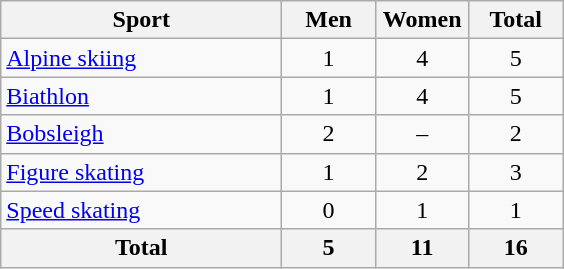<table class="wikitable sortable" style="text-align:center;">
<tr>
<th width=180>Sport</th>
<th width=55>Men</th>
<th width=55>Women</th>
<th width=55>Total</th>
</tr>
<tr>
<td align=left><a href='#'>Alpine skiing</a></td>
<td>1</td>
<td>4</td>
<td>5</td>
</tr>
<tr>
<td align=left><a href='#'>Biathlon</a></td>
<td>1</td>
<td>4</td>
<td>5</td>
</tr>
<tr>
<td align=left><a href='#'>Bobsleigh</a></td>
<td>2</td>
<td>–</td>
<td>2</td>
</tr>
<tr>
<td align=left><a href='#'>Figure skating</a></td>
<td>1</td>
<td>2</td>
<td>3</td>
</tr>
<tr>
<td align=left><a href='#'>Speed skating</a></td>
<td>0</td>
<td>1</td>
<td>1</td>
</tr>
<tr>
<th>Total</th>
<th>5</th>
<th>11</th>
<th>16</th>
</tr>
</table>
